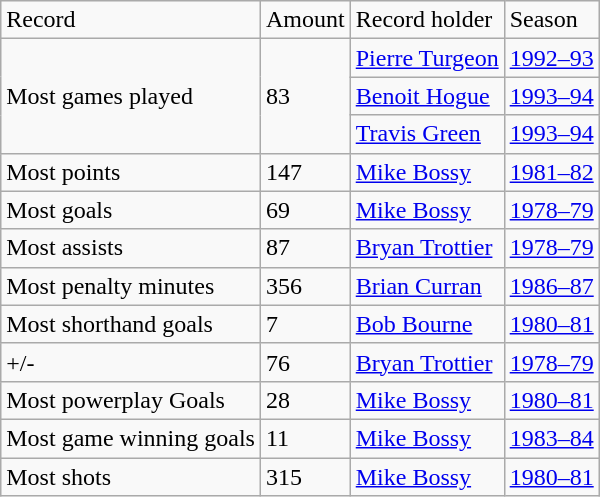<table class="wikitable">
<tr>
<td>Record</td>
<td>Amount</td>
<td>Record holder</td>
<td>Season</td>
</tr>
<tr>
<td rowspan=3>Most games played</td>
<td rowspan=3>83</td>
<td><a href='#'>Pierre Turgeon</a></td>
<td><a href='#'>1992–93</a></td>
</tr>
<tr>
<td><a href='#'>Benoit Hogue</a></td>
<td><a href='#'>1993–94</a></td>
</tr>
<tr>
<td><a href='#'>Travis Green</a></td>
<td><a href='#'>1993–94</a></td>
</tr>
<tr>
<td>Most points</td>
<td>147</td>
<td><a href='#'>Mike Bossy</a></td>
<td><a href='#'>1981–82</a></td>
</tr>
<tr>
<td>Most goals</td>
<td>69</td>
<td><a href='#'>Mike Bossy</a></td>
<td><a href='#'>1978–79</a></td>
</tr>
<tr>
<td>Most assists</td>
<td>87</td>
<td><a href='#'>Bryan Trottier</a></td>
<td><a href='#'>1978–79</a></td>
</tr>
<tr>
<td>Most penalty minutes</td>
<td>356</td>
<td><a href='#'>Brian Curran</a></td>
<td><a href='#'>1986–87</a></td>
</tr>
<tr>
<td>Most shorthand goals</td>
<td>7</td>
<td><a href='#'>Bob Bourne</a></td>
<td><a href='#'>1980–81</a></td>
</tr>
<tr>
<td>+/-</td>
<td>76</td>
<td><a href='#'>Bryan Trottier</a></td>
<td><a href='#'>1978–79</a></td>
</tr>
<tr>
<td>Most powerplay Goals</td>
<td>28</td>
<td><a href='#'>Mike Bossy</a></td>
<td><a href='#'>1980–81</a></td>
</tr>
<tr>
<td>Most game winning goals</td>
<td>11</td>
<td><a href='#'>Mike Bossy</a></td>
<td><a href='#'>1983–84</a></td>
</tr>
<tr>
<td>Most shots</td>
<td>315</td>
<td><a href='#'>Mike Bossy</a></td>
<td><a href='#'>1980–81</a></td>
</tr>
</table>
